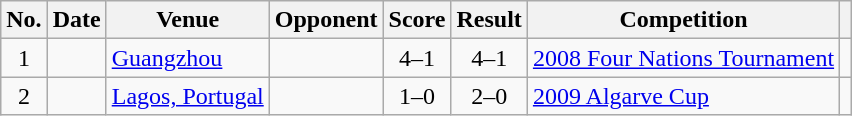<table class="wikitable sortable">
<tr>
<th scope="col">No.</th>
<th scope="col">Date</th>
<th scope="col">Venue</th>
<th scope="col">Opponent</th>
<th scope="col">Score</th>
<th scope="col">Result</th>
<th scope="col">Competition</th>
<th scope="col" class="unsortable"></th>
</tr>
<tr>
<td style="text-align:center">1</td>
<td></td>
<td><a href='#'>Guangzhou</a></td>
<td></td>
<td style="text-align:center">4–1</td>
<td style="text-align:center">4–1</td>
<td><a href='#'>2008 Four Nations Tournament</a></td>
<td></td>
</tr>
<tr>
<td style="text-align:center">2</td>
<td></td>
<td><a href='#'>Lagos, Portugal</a></td>
<td></td>
<td style="text-align:center">1–0</td>
<td style="text-align:center">2–0</td>
<td><a href='#'>2009 Algarve Cup</a></td>
<td></td>
</tr>
</table>
